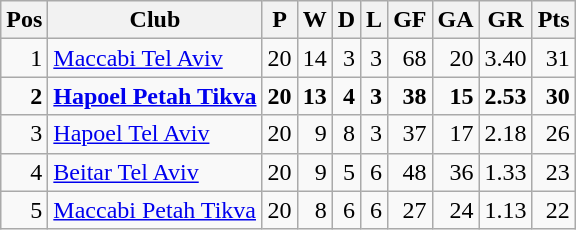<table class="wikitable" style="text-align:right">
<tr>
<th>Pos</th>
<th>Club</th>
<th>P</th>
<th>W</th>
<th>D</th>
<th>L</th>
<th>GF</th>
<th>GA</th>
<th>GR</th>
<th>Pts</th>
</tr>
<tr>
<td>1</td>
<td align=left><a href='#'>Maccabi Tel Aviv</a></td>
<td>20</td>
<td>14</td>
<td>3</td>
<td>3</td>
<td>68</td>
<td>20</td>
<td>3.40</td>
<td>31</td>
</tr>
<tr>
<td><strong>2</strong></td>
<td align=left><strong><a href='#'>Hapoel Petah Tikva</a></strong></td>
<td><strong>20</strong></td>
<td><strong>13</strong></td>
<td><strong>4</strong></td>
<td><strong>3</strong></td>
<td><strong>38</strong></td>
<td><strong>15</strong></td>
<td><strong>2.53</strong></td>
<td><strong>30</strong></td>
</tr>
<tr>
<td>3</td>
<td align=left><a href='#'>Hapoel Tel Aviv</a></td>
<td>20</td>
<td>9</td>
<td>8</td>
<td>3</td>
<td>37</td>
<td>17</td>
<td>2.18</td>
<td>26</td>
</tr>
<tr>
<td>4</td>
<td align=left><a href='#'>Beitar Tel Aviv</a></td>
<td>20</td>
<td>9</td>
<td>5</td>
<td>6</td>
<td>48</td>
<td>36</td>
<td>1.33</td>
<td>23</td>
</tr>
<tr>
<td>5</td>
<td align=left><a href='#'>Maccabi Petah Tikva</a></td>
<td>20</td>
<td>8</td>
<td>6</td>
<td>6</td>
<td>27</td>
<td>24</td>
<td>1.13</td>
<td>22</td>
</tr>
</table>
